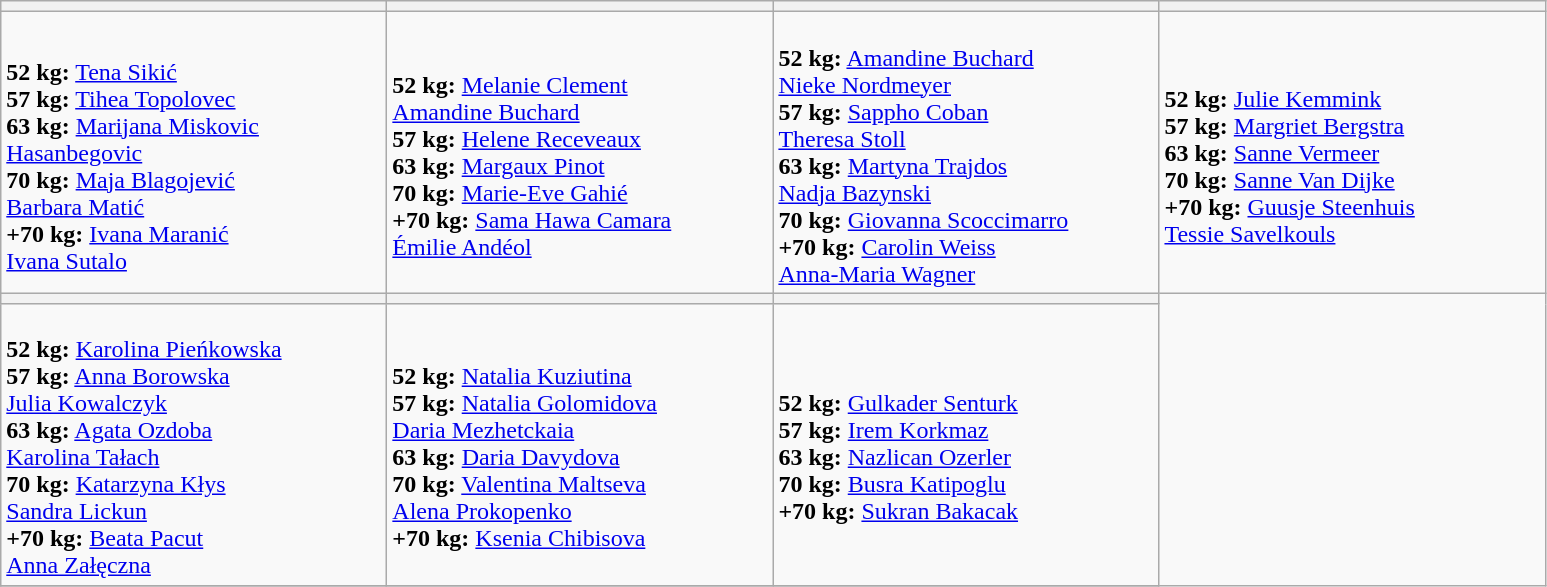<table class=wikitable>
<tr>
<th width=250></th>
<th width=250></th>
<th width=250></th>
<th width=250></th>
</tr>
<tr>
<td><br><strong>52 kg:</strong> <a href='#'>Tena Sikić</a> <br> <strong>57 kg:</strong> <a href='#'>Tihea Topolovec</a> <br> <strong>63 kg:</strong> <a href='#'>Marijana Miskovic Hasanbegovic</a> <br> <strong>70 kg:</strong> <a href='#'>Maja Blagojević</a> <br> <a href='#'>Barbara Matić</a> <br> <strong>+70 kg:</strong> <a href='#'>Ivana Maranić</a> <br> <a href='#'>Ivana Sutalo</a></td>
<td><br><strong>52 kg:</strong> <a href='#'>Melanie Clement</a> <br> <a href='#'>Amandine Buchard</a> <br> <strong>57 kg:</strong> <a href='#'>Helene Receveaux</a> <br> <strong>63 kg:</strong> <a href='#'>Margaux Pinot</a> <br> <strong>70 kg:</strong> <a href='#'>Marie-Eve Gahié</a> <br> <strong>+70 kg:</strong> <a href='#'>Sama Hawa Camara</a> <br> <a href='#'>Émilie Andéol</a></td>
<td><br><strong>52 kg:</strong> <a href='#'>Amandine Buchard</a> <br> <a href='#'>Nieke Nordmeyer</a> <br> <strong>57 kg:</strong> <a href='#'>Sappho Coban</a> <br> <a href='#'>Theresa Stoll</a> <br> <strong>63 kg:</strong> <a href='#'>Martyna Trajdos</a> <br> <a href='#'>Nadja Bazynski</a> <br> <strong>70 kg:</strong> <a href='#'>Giovanna Scoccimarro</a> <br> <strong>+70 kg:</strong> <a href='#'>Carolin Weiss</a> <br> <a href='#'>Anna-Maria Wagner</a></td>
<td><br><strong>52 kg:</strong> <a href='#'>Julie Kemmink</a> <br> <strong>57 kg:</strong> <a href='#'>Margriet Bergstra</a> <br> <strong>63 kg:</strong> <a href='#'>Sanne Vermeer</a> <br> <strong>70 kg:</strong> <a href='#'>Sanne Van Dijke</a> <br> <strong>+70 kg:</strong> <a href='#'>Guusje Steenhuis</a> <br> <a href='#'>Tessie Savelkouls</a></td>
</tr>
<tr>
<th width=250></th>
<th width=250></th>
<th width=250></th>
</tr>
<tr>
<td><br><strong>52 kg:</strong> <a href='#'>Karolina Pieńkowska</a> <br> <strong>57 kg:</strong> <a href='#'>Anna Borowska</a> <br> <a href='#'>Julia Kowalczyk</a> <br> <strong>63 kg:</strong> <a href='#'>Agata Ozdoba</a> <br>
<a href='#'>Karolina Tałach</a> <br> <strong>70 kg:</strong> <a href='#'>Katarzyna Kłys</a> <br> <a href='#'>Sandra Lickun</a> <br> <strong>+70 kg:</strong> <a href='#'>Beata Pacut</a> <br> <a href='#'>Anna Załęczna</a></td>
<td><br><strong>52 kg:</strong> <a href='#'>Natalia Kuziutina</a> <br> <strong>57 kg:</strong> <a href='#'>Natalia Golomidova</a> <br> <a href='#'>Daria Mezhetckaia</a> <br> <strong>63 kg:</strong> <a href='#'>Daria Davydova</a> <br> <strong>70 kg:</strong> <a href='#'>Valentina Maltseva</a> <br> <a href='#'>Alena Prokopenko</a> <br> <strong>+70 kg:</strong> <a href='#'>Ksenia Chibisova</a></td>
<td><br><strong>52 kg:</strong> <a href='#'>Gulkader Senturk</a> <br> <strong>57 kg:</strong> <a href='#'>Irem Korkmaz</a> <br> <strong>63 kg:</strong> <a href='#'>Nazlican Ozerler</a> <br> <strong>70 kg:</strong> <a href='#'>Busra Katipoglu</a> <br> <strong>+70 kg:</strong> <a href='#'>Sukran Bakacak</a></td>
</tr>
<tr>
</tr>
</table>
